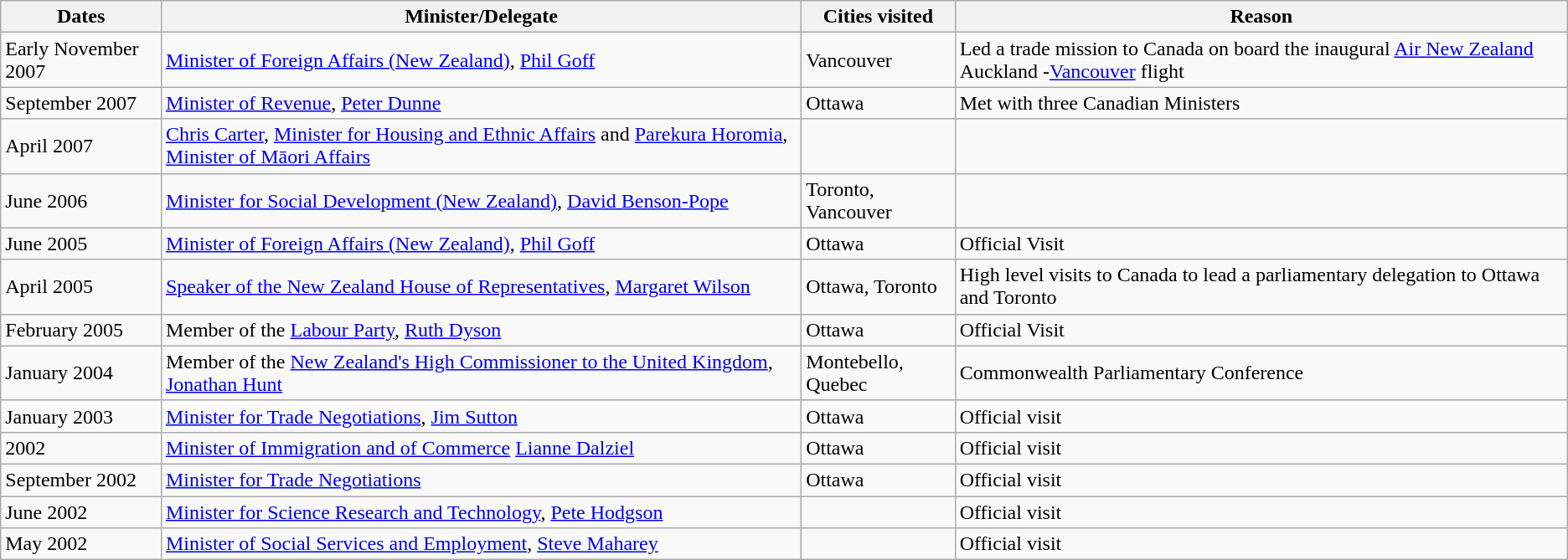<table class=wikitable>
<tr>
<th>Dates</th>
<th>Minister/Delegate</th>
<th>Cities visited</th>
<th>Reason</th>
</tr>
<tr>
<td>Early November 2007</td>
<td><a href='#'>Minister of Foreign Affairs (New Zealand)</a>, <a href='#'>Phil Goff</a></td>
<td>Vancouver</td>
<td>Led a trade mission to Canada on board the inaugural <a href='#'>Air New Zealand</a> Auckland -<a href='#'>Vancouver</a> flight</td>
</tr>
<tr>
<td>September 2007</td>
<td><a href='#'>Minister of Revenue</a>, <a href='#'>Peter Dunne</a></td>
<td>Ottawa</td>
<td>Met with three Canadian Ministers</td>
</tr>
<tr>
<td>April 2007</td>
<td><a href='#'>Chris Carter</a>, <a href='#'>Minister for Housing and Ethnic Affairs</a> and <a href='#'>Parekura Horomia</a>, <a href='#'>Minister of Māori Affairs</a></td>
<td></td>
<td></td>
</tr>
<tr>
<td>June 2006</td>
<td><a href='#'>Minister for Social Development (New Zealand)</a>, <a href='#'>David Benson-Pope</a></td>
<td>Toronto, Vancouver</td>
<td></td>
</tr>
<tr>
<td>June 2005</td>
<td><a href='#'>Minister of Foreign Affairs (New Zealand)</a>, <a href='#'>Phil Goff</a></td>
<td>Ottawa</td>
<td>Official Visit</td>
</tr>
<tr>
<td>April 2005</td>
<td><a href='#'>Speaker of the New Zealand House of Representatives</a>, <a href='#'>Margaret Wilson</a></td>
<td>Ottawa, Toronto</td>
<td>High level visits to Canada to lead a parliamentary delegation to Ottawa and Toronto</td>
</tr>
<tr>
<td>February 2005</td>
<td>Member of the <a href='#'>Labour Party</a>, <a href='#'>Ruth Dyson</a></td>
<td>Ottawa</td>
<td>Official Visit</td>
</tr>
<tr>
<td>January 2004</td>
<td>Member of the <a href='#'>New Zealand's High Commissioner to the United Kingdom</a>, <a href='#'>Jonathan Hunt</a></td>
<td>Montebello, Quebec</td>
<td>Commonwealth Parliamentary Conference</td>
</tr>
<tr>
<td>January 2003</td>
<td><a href='#'>Minister for Trade Negotiations</a>, <a href='#'>Jim Sutton</a></td>
<td>Ottawa</td>
<td>Official visit</td>
</tr>
<tr>
<td>2002</td>
<td><a href='#'>Minister of Immigration and of Commerce</a> <a href='#'>Lianne Dalziel</a></td>
<td>Ottawa</td>
<td>Official visit</td>
</tr>
<tr>
<td>September 2002</td>
<td><a href='#'>Minister for Trade Negotiations</a></td>
<td>Ottawa</td>
<td>Official visit</td>
</tr>
<tr>
<td>June 2002</td>
<td><a href='#'>Minister for Science Research and Technology</a>, <a href='#'>Pete Hodgson</a></td>
<td></td>
<td>Official visit</td>
</tr>
<tr>
<td>May 2002</td>
<td><a href='#'>Minister of Social Services and Employment</a>, <a href='#'>Steve Maharey</a></td>
<td></td>
<td>Official visit</td>
</tr>
</table>
